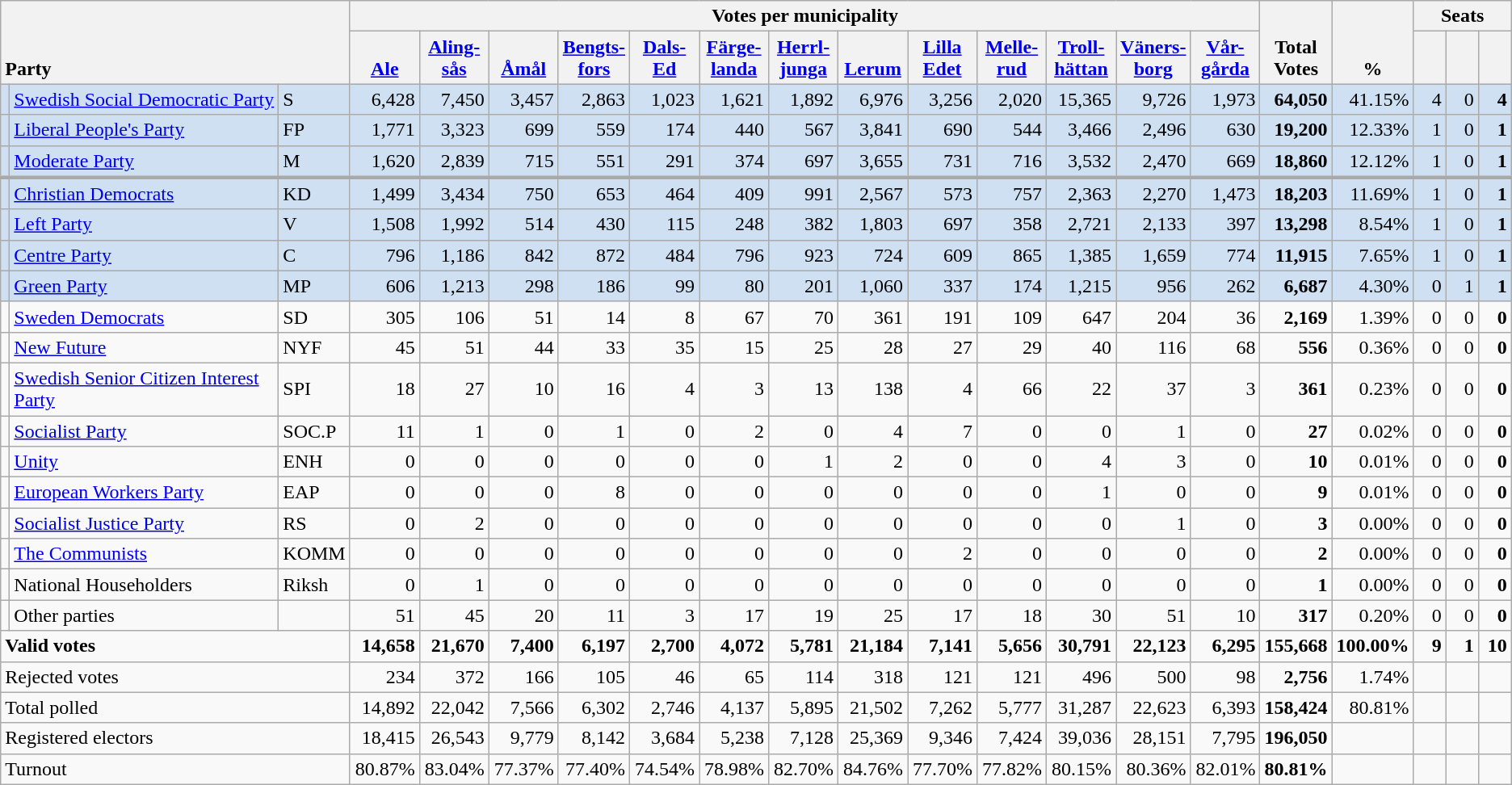<table class="wikitable" border="1" style="text-align:right;">
<tr>
<th style="text-align:left;" valign=bottom rowspan=2 colspan=3>Party</th>
<th colspan=13>Votes per municipality</th>
<th align=center valign=bottom rowspan=2 width="50">Total Votes</th>
<th align=center valign=bottom rowspan=2 width="50">%</th>
<th colspan=3>Seats</th>
</tr>
<tr>
<th align=center valign=bottom width="50"><a href='#'>Ale</a></th>
<th align=center valign=bottom width="50"><a href='#'>Aling- sås</a></th>
<th align=center valign=bottom width="50"><a href='#'>Åmål</a></th>
<th align=center valign=bottom width="50"><a href='#'>Bengts- fors</a></th>
<th align=center valign=bottom width="50"><a href='#'>Dals- Ed</a></th>
<th align=center valign=bottom width="50"><a href='#'>Färge- landa</a></th>
<th align=center valign=bottom width="50"><a href='#'>Herrl- junga</a></th>
<th align=center valign=bottom width="50"><a href='#'>Lerum</a></th>
<th align=center valign=bottom width="50"><a href='#'>Lilla Edet</a></th>
<th align=center valign=bottom width="50"><a href='#'>Melle- rud</a></th>
<th align=center valign=bottom width="50"><a href='#'>Troll- hättan</a></th>
<th align=center valign=bottom width="50"><a href='#'>Väners- borg</a></th>
<th align=center valign=bottom width="50"><a href='#'>Vår- gårda</a></th>
<th align=center valign=bottom width="20"><small></small></th>
<th align=center valign=bottom width="20"><small><a href='#'></a></small></th>
<th align=center valign=bottom width="20"><small></small></th>
</tr>
<tr style="background:#CEE0F2;">
<td></td>
<td align=left style="white-space: nowrap;"><a href='#'>Swedish Social Democratic Party</a></td>
<td align=left>S</td>
<td>6,428</td>
<td>7,450</td>
<td>3,457</td>
<td>2,863</td>
<td>1,023</td>
<td>1,621</td>
<td>1,892</td>
<td>6,976</td>
<td>3,256</td>
<td>2,020</td>
<td>15,365</td>
<td>9,726</td>
<td>1,973</td>
<td><strong>64,050</strong></td>
<td>41.15%</td>
<td>4</td>
<td>0</td>
<td><strong>4</strong></td>
</tr>
<tr style="background:#CEE0F2;">
<td></td>
<td align=left><a href='#'>Liberal People's Party</a></td>
<td align=left>FP</td>
<td>1,771</td>
<td>3,323</td>
<td>699</td>
<td>559</td>
<td>174</td>
<td>440</td>
<td>567</td>
<td>3,841</td>
<td>690</td>
<td>544</td>
<td>3,466</td>
<td>2,496</td>
<td>630</td>
<td><strong>19,200</strong></td>
<td>12.33%</td>
<td>1</td>
<td>0</td>
<td><strong>1</strong></td>
</tr>
<tr style="background:#CEE0F2;">
<td></td>
<td align=left><a href='#'>Moderate Party</a></td>
<td align=left>M</td>
<td>1,620</td>
<td>2,839</td>
<td>715</td>
<td>551</td>
<td>291</td>
<td>374</td>
<td>697</td>
<td>3,655</td>
<td>731</td>
<td>716</td>
<td>3,532</td>
<td>2,470</td>
<td>669</td>
<td><strong>18,860</strong></td>
<td>12.12%</td>
<td>1</td>
<td>0</td>
<td><strong>1</strong></td>
</tr>
<tr style="background:#CEE0F2; border-top:3px solid darkgray;">
<td></td>
<td align=left><a href='#'>Christian Democrats</a></td>
<td align=left>KD</td>
<td>1,499</td>
<td>3,434</td>
<td>750</td>
<td>653</td>
<td>464</td>
<td>409</td>
<td>991</td>
<td>2,567</td>
<td>573</td>
<td>757</td>
<td>2,363</td>
<td>2,270</td>
<td>1,473</td>
<td><strong>18,203</strong></td>
<td>11.69%</td>
<td>1</td>
<td>0</td>
<td><strong>1</strong></td>
</tr>
<tr style="background:#CEE0F2;">
<td></td>
<td align=left><a href='#'>Left Party</a></td>
<td align=left>V</td>
<td>1,508</td>
<td>1,992</td>
<td>514</td>
<td>430</td>
<td>115</td>
<td>248</td>
<td>382</td>
<td>1,803</td>
<td>697</td>
<td>358</td>
<td>2,721</td>
<td>2,133</td>
<td>397</td>
<td><strong>13,298</strong></td>
<td>8.54%</td>
<td>1</td>
<td>0</td>
<td><strong>1</strong></td>
</tr>
<tr style="background:#CEE0F2;">
<td></td>
<td align=left><a href='#'>Centre Party</a></td>
<td align=left>C</td>
<td>796</td>
<td>1,186</td>
<td>842</td>
<td>872</td>
<td>484</td>
<td>796</td>
<td>923</td>
<td>724</td>
<td>609</td>
<td>865</td>
<td>1,385</td>
<td>1,659</td>
<td>774</td>
<td><strong>11,915</strong></td>
<td>7.65%</td>
<td>1</td>
<td>0</td>
<td><strong>1</strong></td>
</tr>
<tr style="background:#CEE0F2;">
<td></td>
<td align=left><a href='#'>Green Party</a></td>
<td align=left>MP</td>
<td>606</td>
<td>1,213</td>
<td>298</td>
<td>186</td>
<td>99</td>
<td>80</td>
<td>201</td>
<td>1,060</td>
<td>337</td>
<td>174</td>
<td>1,215</td>
<td>956</td>
<td>262</td>
<td><strong>6,687</strong></td>
<td>4.30%</td>
<td>0</td>
<td>1</td>
<td><strong>1</strong></td>
</tr>
<tr>
<td></td>
<td align=left><a href='#'>Sweden Democrats</a></td>
<td align=left>SD</td>
<td>305</td>
<td>106</td>
<td>51</td>
<td>14</td>
<td>8</td>
<td>67</td>
<td>70</td>
<td>361</td>
<td>191</td>
<td>109</td>
<td>647</td>
<td>204</td>
<td>36</td>
<td><strong>2,169</strong></td>
<td>1.39%</td>
<td>0</td>
<td>0</td>
<td><strong>0</strong></td>
</tr>
<tr>
<td></td>
<td align=left><a href='#'>New Future</a></td>
<td align=left>NYF</td>
<td>45</td>
<td>51</td>
<td>44</td>
<td>33</td>
<td>35</td>
<td>15</td>
<td>25</td>
<td>28</td>
<td>27</td>
<td>29</td>
<td>40</td>
<td>116</td>
<td>68</td>
<td><strong>556</strong></td>
<td>0.36%</td>
<td>0</td>
<td>0</td>
<td><strong>0</strong></td>
</tr>
<tr>
<td></td>
<td align=left><a href='#'>Swedish Senior Citizen Interest Party</a></td>
<td align=left>SPI</td>
<td>18</td>
<td>27</td>
<td>10</td>
<td>16</td>
<td>4</td>
<td>3</td>
<td>13</td>
<td>138</td>
<td>4</td>
<td>66</td>
<td>22</td>
<td>37</td>
<td>3</td>
<td><strong>361</strong></td>
<td>0.23%</td>
<td>0</td>
<td>0</td>
<td><strong>0</strong></td>
</tr>
<tr>
<td></td>
<td align=left><a href='#'>Socialist Party</a></td>
<td align=left>SOC.P</td>
<td>11</td>
<td>1</td>
<td>0</td>
<td>1</td>
<td>0</td>
<td>2</td>
<td>0</td>
<td>4</td>
<td>7</td>
<td>0</td>
<td>0</td>
<td>1</td>
<td>0</td>
<td><strong>27</strong></td>
<td>0.02%</td>
<td>0</td>
<td>0</td>
<td><strong>0</strong></td>
</tr>
<tr>
<td></td>
<td align=left><a href='#'>Unity</a></td>
<td align=left>ENH</td>
<td>0</td>
<td>0</td>
<td>0</td>
<td>0</td>
<td>0</td>
<td>0</td>
<td>1</td>
<td>2</td>
<td>0</td>
<td>0</td>
<td>4</td>
<td>3</td>
<td>0</td>
<td><strong>10</strong></td>
<td>0.01%</td>
<td>0</td>
<td>0</td>
<td><strong>0</strong></td>
</tr>
<tr>
<td></td>
<td align=left><a href='#'>European Workers Party</a></td>
<td align=left>EAP</td>
<td>0</td>
<td>0</td>
<td>0</td>
<td>8</td>
<td>0</td>
<td>0</td>
<td>0</td>
<td>0</td>
<td>0</td>
<td>0</td>
<td>1</td>
<td>0</td>
<td>0</td>
<td><strong>9</strong></td>
<td>0.01%</td>
<td>0</td>
<td>0</td>
<td><strong>0</strong></td>
</tr>
<tr>
<td></td>
<td align=left><a href='#'>Socialist Justice Party</a></td>
<td align=left>RS</td>
<td>0</td>
<td>2</td>
<td>0</td>
<td>0</td>
<td>0</td>
<td>0</td>
<td>0</td>
<td>0</td>
<td>0</td>
<td>0</td>
<td>0</td>
<td>1</td>
<td>0</td>
<td><strong>3</strong></td>
<td>0.00%</td>
<td>0</td>
<td>0</td>
<td><strong>0</strong></td>
</tr>
<tr>
<td></td>
<td align=left><a href='#'>The Communists</a></td>
<td align=left>KOMM</td>
<td>0</td>
<td>0</td>
<td>0</td>
<td>0</td>
<td>0</td>
<td>0</td>
<td>0</td>
<td>0</td>
<td>2</td>
<td>0</td>
<td>0</td>
<td>0</td>
<td>0</td>
<td><strong>2</strong></td>
<td>0.00%</td>
<td>0</td>
<td>0</td>
<td><strong>0</strong></td>
</tr>
<tr>
<td></td>
<td align=left>National Householders</td>
<td align=left>Riksh</td>
<td>0</td>
<td>1</td>
<td>0</td>
<td>0</td>
<td>0</td>
<td>0</td>
<td>0</td>
<td>0</td>
<td>0</td>
<td>0</td>
<td>0</td>
<td>0</td>
<td>0</td>
<td><strong>1</strong></td>
<td>0.00%</td>
<td>0</td>
<td>0</td>
<td><strong>0</strong></td>
</tr>
<tr>
<td></td>
<td align=left>Other parties</td>
<td></td>
<td>51</td>
<td>45</td>
<td>20</td>
<td>11</td>
<td>3</td>
<td>17</td>
<td>19</td>
<td>25</td>
<td>17</td>
<td>18</td>
<td>30</td>
<td>51</td>
<td>10</td>
<td><strong>317</strong></td>
<td>0.20%</td>
<td>0</td>
<td>0</td>
<td><strong>0</strong></td>
</tr>
<tr style="font-weight:bold">
<td align=left colspan=3>Valid votes</td>
<td>14,658</td>
<td>21,670</td>
<td>7,400</td>
<td>6,197</td>
<td>2,700</td>
<td>4,072</td>
<td>5,781</td>
<td>21,184</td>
<td>7,141</td>
<td>5,656</td>
<td>30,791</td>
<td>22,123</td>
<td>6,295</td>
<td>155,668</td>
<td>100.00%</td>
<td>9</td>
<td>1</td>
<td>10</td>
</tr>
<tr>
<td align=left colspan=3>Rejected votes</td>
<td>234</td>
<td>372</td>
<td>166</td>
<td>105</td>
<td>46</td>
<td>65</td>
<td>114</td>
<td>318</td>
<td>121</td>
<td>121</td>
<td>496</td>
<td>500</td>
<td>98</td>
<td><strong>2,756</strong></td>
<td>1.74%</td>
<td></td>
<td></td>
<td></td>
</tr>
<tr>
<td align=left colspan=3>Total polled</td>
<td>14,892</td>
<td>22,042</td>
<td>7,566</td>
<td>6,302</td>
<td>2,746</td>
<td>4,137</td>
<td>5,895</td>
<td>21,502</td>
<td>7,262</td>
<td>5,777</td>
<td>31,287</td>
<td>22,623</td>
<td>6,393</td>
<td><strong>158,424</strong></td>
<td>80.81%</td>
<td></td>
<td></td>
<td></td>
</tr>
<tr>
<td align=left colspan=3>Registered electors</td>
<td>18,415</td>
<td>26,543</td>
<td>9,779</td>
<td>8,142</td>
<td>3,684</td>
<td>5,238</td>
<td>7,128</td>
<td>25,369</td>
<td>9,346</td>
<td>7,424</td>
<td>39,036</td>
<td>28,151</td>
<td>7,795</td>
<td><strong>196,050</strong></td>
<td></td>
<td></td>
<td></td>
<td></td>
</tr>
<tr>
<td align=left colspan=3>Turnout</td>
<td>80.87%</td>
<td>83.04%</td>
<td>77.37%</td>
<td>77.40%</td>
<td>74.54%</td>
<td>78.98%</td>
<td>82.70%</td>
<td>84.76%</td>
<td>77.70%</td>
<td>77.82%</td>
<td>80.15%</td>
<td>80.36%</td>
<td>82.01%</td>
<td><strong>80.81%</strong></td>
<td></td>
<td></td>
<td></td>
<td></td>
</tr>
</table>
